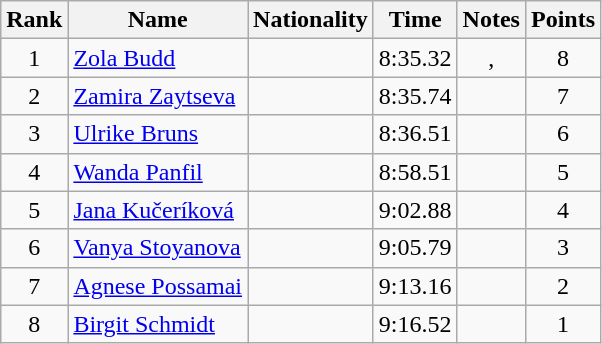<table class="wikitable sortable" style="text-align:center">
<tr>
<th>Rank</th>
<th>Name</th>
<th>Nationality</th>
<th>Time</th>
<th>Notes</th>
<th>Points</th>
</tr>
<tr>
<td>1</td>
<td align=left><a href='#'>Zola Budd</a></td>
<td align=left></td>
<td>8:35.32</td>
<td>, </td>
<td>8</td>
</tr>
<tr>
<td>2</td>
<td align=left><a href='#'>Zamira Zaytseva</a></td>
<td align=left></td>
<td>8:35.74</td>
<td></td>
<td>7</td>
</tr>
<tr>
<td>3</td>
<td align=left><a href='#'>Ulrike Bruns</a></td>
<td align=left></td>
<td>8:36.51</td>
<td></td>
<td>6</td>
</tr>
<tr>
<td>4</td>
<td align=left><a href='#'>Wanda Panfil</a></td>
<td align=left></td>
<td>8:58.51</td>
<td></td>
<td>5</td>
</tr>
<tr>
<td>5</td>
<td align=left><a href='#'>Jana Kučeríková</a></td>
<td align=left></td>
<td>9:02.88</td>
<td></td>
<td>4</td>
</tr>
<tr>
<td>6</td>
<td align=left><a href='#'>Vanya Stoyanova</a></td>
<td align=left></td>
<td>9:05.79</td>
<td></td>
<td>3</td>
</tr>
<tr>
<td>7</td>
<td align=left><a href='#'>Agnese Possamai</a></td>
<td align=left></td>
<td>9:13.16</td>
<td></td>
<td>2</td>
</tr>
<tr>
<td>8</td>
<td align=left><a href='#'>Birgit Schmidt</a></td>
<td align=left></td>
<td>9:16.52</td>
<td></td>
<td>1</td>
</tr>
</table>
